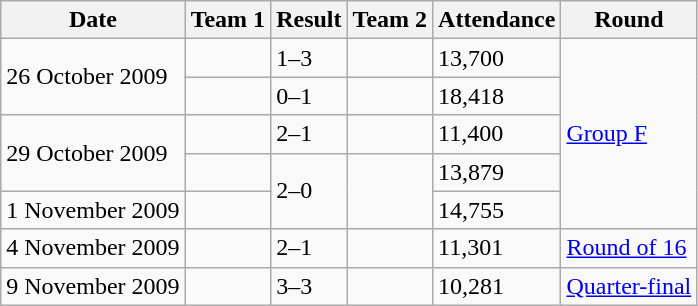<table class="wikitable" style="text-align: left;">
<tr>
<th>Date</th>
<th>Team 1</th>
<th>Result</th>
<th>Team 2</th>
<th>Attendance</th>
<th>Round</th>
</tr>
<tr>
<td rowspan=2>26 October 2009</td>
<td></td>
<td>1–3</td>
<td></td>
<td>13,700</td>
<td rowspan=5><a href='#'>Group F</a></td>
</tr>
<tr>
<td></td>
<td>0–1</td>
<td></td>
<td>18,418</td>
</tr>
<tr>
<td rowspan=2>29 October 2009</td>
<td></td>
<td>2–1</td>
<td></td>
<td>11,400</td>
</tr>
<tr>
<td></td>
<td rowspan=2>2–0</td>
<td rowspan=2></td>
<td>13,879</td>
</tr>
<tr>
<td>1 November 2009</td>
<td></td>
<td>14,755</td>
</tr>
<tr>
<td>4 November 2009</td>
<td></td>
<td>2–1</td>
<td></td>
<td>11,301</td>
<td><a href='#'>Round of 16</a></td>
</tr>
<tr>
<td>9 November 2009</td>
<td></td>
<td>3–3  </td>
<td></td>
<td>10,281</td>
<td><a href='#'>Quarter-final</a></td>
</tr>
</table>
